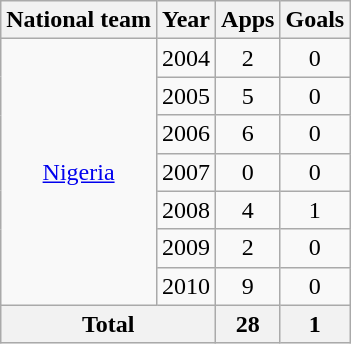<table class="wikitable" style="text-align:center">
<tr>
<th>National team</th>
<th>Year</th>
<th>Apps</th>
<th>Goals</th>
</tr>
<tr>
<td rowspan="7"><a href='#'>Nigeria</a></td>
<td>2004</td>
<td>2</td>
<td>0</td>
</tr>
<tr>
<td>2005</td>
<td>5</td>
<td>0</td>
</tr>
<tr>
<td>2006</td>
<td>6</td>
<td>0</td>
</tr>
<tr>
<td>2007</td>
<td>0</td>
<td>0</td>
</tr>
<tr>
<td>2008</td>
<td>4</td>
<td>1</td>
</tr>
<tr>
<td>2009</td>
<td>2</td>
<td>0</td>
</tr>
<tr>
<td>2010</td>
<td>9</td>
<td>0</td>
</tr>
<tr>
<th colspan="2">Total</th>
<th>28</th>
<th>1</th>
</tr>
</table>
